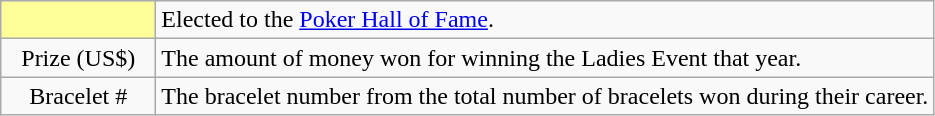<table class="wikitable">
<tr>
<td style="background-color:#FFFF99; width:6em;"></td>
<td>Elected to the <a href='#'>Poker Hall of Fame</a>.</td>
</tr>
<tr>
<td align="center" width:6em;">Prize (US$)</td>
<td>The amount of money won for winning the Ladies Event that year.</td>
</tr>
<tr>
<td align="center" width:6em;">Bracelet #</td>
<td>The bracelet number from the total number of bracelets won during their career.</td>
</tr>
</table>
